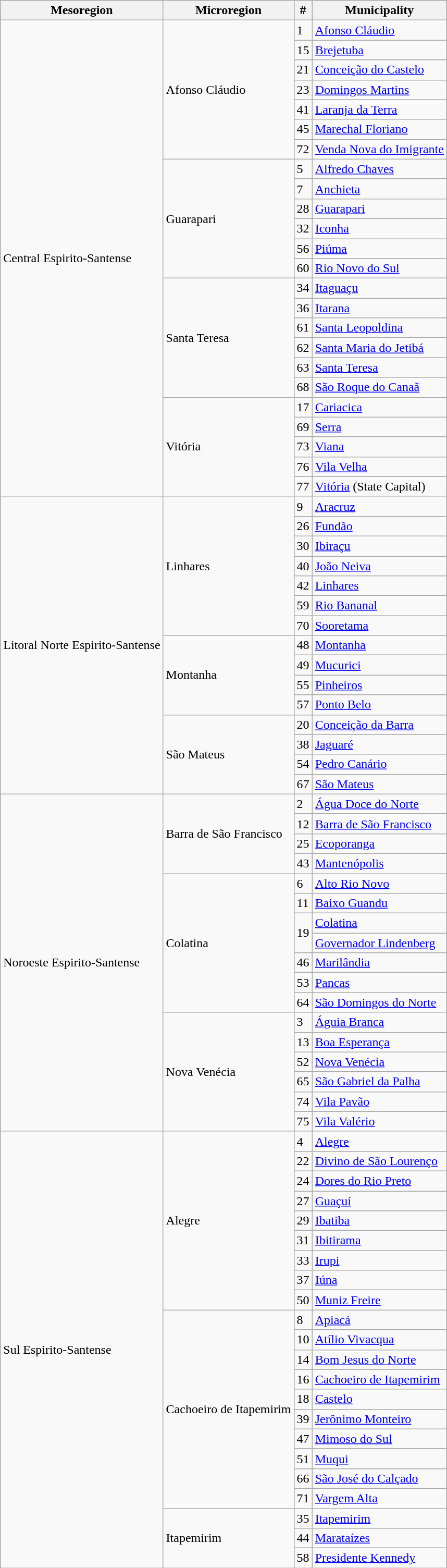<table class="wikitable sortable">
<tr>
<th>Mesoregion</th>
<th>Microregion</th>
<th>#</th>
<th>Municipality</th>
</tr>
<tr id="Central Espirito-Santense">
<td rowspan=24>Central Espirito-Santense</td>
<td rowspan=7>Afonso Cláudio</td>
<td>1</td>
<td><a href='#'>Afonso Cláudio</a></td>
</tr>
<tr>
<td>15</td>
<td><a href='#'>Brejetuba</a></td>
</tr>
<tr>
<td>21</td>
<td><a href='#'>Conceição do Castelo</a></td>
</tr>
<tr>
<td>23</td>
<td><a href='#'>Domingos Martins</a></td>
</tr>
<tr>
<td>41</td>
<td><a href='#'>Laranja da Terra</a></td>
</tr>
<tr>
<td>45</td>
<td><a href='#'>Marechal Floriano</a></td>
</tr>
<tr>
<td>72</td>
<td><a href='#'>Venda Nova do Imigrante</a></td>
</tr>
<tr>
<td rowspan=6>Guarapari</td>
<td>5</td>
<td><a href='#'>Alfredo Chaves</a></td>
</tr>
<tr>
<td>7</td>
<td><a href='#'>Anchieta</a></td>
</tr>
<tr>
<td>28</td>
<td><a href='#'>Guarapari</a></td>
</tr>
<tr>
<td>32</td>
<td><a href='#'>Iconha</a></td>
</tr>
<tr>
<td>56</td>
<td><a href='#'>Piúma</a></td>
</tr>
<tr>
<td>60</td>
<td><a href='#'>Rio Novo do Sul</a></td>
</tr>
<tr>
<td rowspan=6>Santa Teresa</td>
<td>34</td>
<td><a href='#'>Itaguaçu</a></td>
</tr>
<tr>
<td>36</td>
<td><a href='#'>Itarana</a></td>
</tr>
<tr>
<td>61</td>
<td><a href='#'>Santa Leopoldina</a></td>
</tr>
<tr>
<td>62</td>
<td><a href='#'>Santa Maria do Jetibá</a></td>
</tr>
<tr>
<td>63</td>
<td><a href='#'>Santa Teresa</a></td>
</tr>
<tr>
<td>68</td>
<td><a href='#'>São Roque do Canaã</a></td>
</tr>
<tr>
<td rowspan=5>Vitória</td>
<td>17</td>
<td><a href='#'>Cariacica</a></td>
</tr>
<tr>
<td>69</td>
<td><a href='#'>Serra</a></td>
</tr>
<tr>
<td>73</td>
<td><a href='#'>Viana</a></td>
</tr>
<tr>
<td>76</td>
<td><a href='#'>Vila Velha</a></td>
</tr>
<tr>
<td>77</td>
<td><a href='#'>Vitória</a> (State Capital)</td>
</tr>
<tr id="Litoral Norte Espirito-Santense">
<td rowspan=15>Litoral Norte Espirito-Santense</td>
<td rowspan=7>Linhares</td>
<td>9</td>
<td><a href='#'>Aracruz</a></td>
</tr>
<tr>
<td>26</td>
<td><a href='#'>Fundão</a></td>
</tr>
<tr>
<td>30</td>
<td><a href='#'>Ibiraçu</a></td>
</tr>
<tr>
<td>40</td>
<td><a href='#'>João Neiva</a></td>
</tr>
<tr>
<td>42</td>
<td><a href='#'>Linhares</a></td>
</tr>
<tr>
<td>59</td>
<td><a href='#'>Rio Bananal</a></td>
</tr>
<tr>
<td>70</td>
<td><a href='#'>Sooretama</a></td>
</tr>
<tr>
<td rowspan=4>Montanha</td>
<td>48</td>
<td><a href='#'>Montanha</a></td>
</tr>
<tr>
<td>49</td>
<td><a href='#'>Mucurici</a></td>
</tr>
<tr>
<td>55</td>
<td><a href='#'>Pinheiros</a></td>
</tr>
<tr>
<td>57</td>
<td><a href='#'>Ponto Belo</a></td>
</tr>
<tr>
<td rowspan=4>São Mateus</td>
<td>20</td>
<td><a href='#'>Conceição da Barra</a></td>
</tr>
<tr>
<td>38</td>
<td><a href='#'>Jaguaré</a></td>
</tr>
<tr>
<td>54</td>
<td><a href='#'>Pedro Canário</a></td>
</tr>
<tr>
<td>67</td>
<td><a href='#'>São Mateus</a></td>
</tr>
<tr id="Noroeste Espirito-Santense">
<td rowspan=17>Noroeste Espirito-Santense</td>
<td rowspan=4>Barra de São Francisco</td>
<td>2</td>
<td><a href='#'>Água Doce do Norte</a></td>
</tr>
<tr>
<td>12</td>
<td><a href='#'>Barra de São Francisco</a></td>
</tr>
<tr>
<td>25</td>
<td><a href='#'>Ecoporanga</a></td>
</tr>
<tr>
<td>43</td>
<td><a href='#'>Mantenópolis</a></td>
</tr>
<tr>
<td rowspan=7>Colatina</td>
<td>6</td>
<td><a href='#'>Alto Rio Novo</a></td>
</tr>
<tr>
<td>11</td>
<td><a href='#'>Baixo Guandu</a></td>
</tr>
<tr>
<td rowspan=2>19</td>
<td><a href='#'>Colatina</a></td>
</tr>
<tr>
<td><a href='#'>Governador Lindenberg</a></td>
</tr>
<tr>
<td>46</td>
<td><a href='#'>Marilândia</a></td>
</tr>
<tr>
<td>53</td>
<td><a href='#'>Pancas</a></td>
</tr>
<tr>
<td>64</td>
<td><a href='#'>São Domingos do Norte</a></td>
</tr>
<tr>
<td rowspan=6>Nova Venécia</td>
<td>3</td>
<td><a href='#'>Águia Branca</a></td>
</tr>
<tr>
<td>13</td>
<td><a href='#'>Boa Esperança</a></td>
</tr>
<tr>
<td>52</td>
<td><a href='#'>Nova Venécia</a></td>
</tr>
<tr>
<td>65</td>
<td><a href='#'>São Gabriel da Palha</a></td>
</tr>
<tr>
<td>74</td>
<td><a href='#'>Vila Pavão</a></td>
</tr>
<tr>
<td>75</td>
<td><a href='#'>Vila Valério</a></td>
</tr>
<tr id="Sul Espirito-Santense">
<td rowspan=22>Sul Espirito-Santense</td>
<td rowspan=9>Alegre</td>
<td>4</td>
<td><a href='#'>Alegre</a></td>
</tr>
<tr>
<td>22</td>
<td><a href='#'>Divino de São Lourenço</a></td>
</tr>
<tr>
<td>24</td>
<td><a href='#'>Dores do Rio Preto</a></td>
</tr>
<tr>
<td>27</td>
<td><a href='#'>Guaçuí</a></td>
</tr>
<tr>
<td>29</td>
<td><a href='#'>Ibatiba</a></td>
</tr>
<tr>
<td>31</td>
<td><a href='#'>Ibitirama</a></td>
</tr>
<tr>
<td>33</td>
<td><a href='#'>Irupi</a></td>
</tr>
<tr>
<td>37</td>
<td><a href='#'>Iúna</a></td>
</tr>
<tr>
<td>50</td>
<td><a href='#'>Muniz Freire</a></td>
</tr>
<tr>
<td rowspan=10>Cachoeiro de Itapemirim</td>
<td>8</td>
<td><a href='#'>Apiacá</a></td>
</tr>
<tr>
<td>10</td>
<td><a href='#'>Atílio Vivacqua</a></td>
</tr>
<tr>
<td>14</td>
<td><a href='#'>Bom Jesus do Norte</a></td>
</tr>
<tr>
<td>16</td>
<td><a href='#'>Cachoeiro de Itapemirim</a></td>
</tr>
<tr>
<td>18</td>
<td><a href='#'>Castelo</a></td>
</tr>
<tr>
<td>39</td>
<td><a href='#'>Jerônimo Monteiro</a></td>
</tr>
<tr>
<td>47</td>
<td><a href='#'>Mimoso do Sul</a></td>
</tr>
<tr>
<td>51</td>
<td><a href='#'>Muqui</a></td>
</tr>
<tr>
<td>66</td>
<td><a href='#'>São José do Calçado</a></td>
</tr>
<tr>
<td>71</td>
<td><a href='#'>Vargem Alta</a></td>
</tr>
<tr>
<td rowspan=3>Itapemirim</td>
<td>35</td>
<td><a href='#'>Itapemirim</a></td>
</tr>
<tr>
<td>44</td>
<td><a href='#'>Marataízes</a></td>
</tr>
<tr>
<td>58</td>
<td><a href='#'>Presidente Kennedy</a></td>
</tr>
</table>
